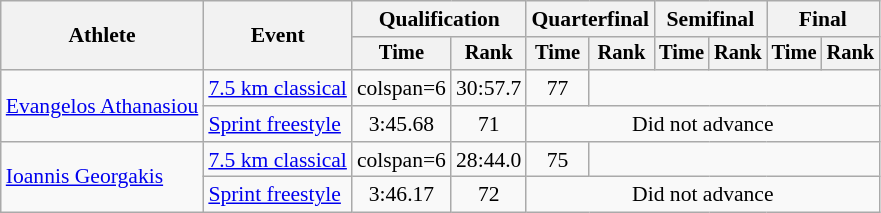<table class="wikitable" style="font-size:90%">
<tr>
<th rowspan="2">Athlete</th>
<th rowspan="2">Event</th>
<th colspan="2">Qualification</th>
<th colspan="2">Quarterfinal</th>
<th colspan="2">Semifinal</th>
<th colspan="2">Final</th>
</tr>
<tr style="font-size:95%">
<th>Time</th>
<th>Rank</th>
<th>Time</th>
<th>Rank</th>
<th>Time</th>
<th>Rank</th>
<th>Time</th>
<th>Rank</th>
</tr>
<tr align=center>
<td align=left rowspan=2><a href='#'>Evangelos Athanasiou</a></td>
<td align=left><a href='#'>7.5 km classical</a></td>
<td>colspan=6</td>
<td>30:57.7</td>
<td>77</td>
</tr>
<tr align=center>
<td align=left><a href='#'>Sprint freestyle</a></td>
<td>3:45.68</td>
<td>71</td>
<td colspan=6>Did not advance</td>
</tr>
<tr align=center>
<td align=left rowspan=2><a href='#'>Ioannis Georgakis</a></td>
<td align=left><a href='#'>7.5 km classical</a></td>
<td>colspan=6</td>
<td>28:44.0</td>
<td>75</td>
</tr>
<tr align=center>
<td align=left><a href='#'>Sprint freestyle</a></td>
<td>3:46.17</td>
<td>72</td>
<td colspan=6>Did not advance</td>
</tr>
</table>
